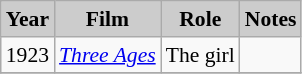<table class="wikitable" style="font-size:90%;">
<tr>
<th style="background: #CCCCCC;">Year</th>
<th style="background: #CCCCCC;">Film</th>
<th style="background: #CCCCCC;">Role</th>
<th style="background: #CCCCCC;">Notes</th>
</tr>
<tr>
<td>1923</td>
<td><em><a href='#'>Three Ages</a></em></td>
<td>The girl</td>
<td></td>
</tr>
<tr>
</tr>
</table>
